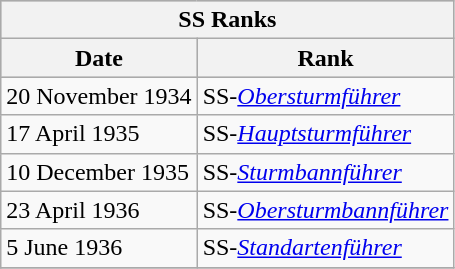<table class="wikitable float-right">
<tr bgcolor="silver">
<th colspan = "2">SS Ranks</th>
</tr>
<tr bgcolor="silver">
<th>Date</th>
<th>Rank</th>
</tr>
<tr>
<td>20 November 1934</td>
<td>SS-<em><a href='#'>Obersturmführer</a></em></td>
</tr>
<tr>
<td>17 April 1935</td>
<td>SS-<em><a href='#'>Hauptsturmführer</a></em></td>
</tr>
<tr>
<td>10 December 1935</td>
<td>SS-<em><a href='#'>Sturmbannführer</a></em></td>
</tr>
<tr>
<td>23 April 1936</td>
<td>SS-<em><a href='#'>Obersturmbannführer</a></em></td>
</tr>
<tr>
<td>5 June 1936</td>
<td>SS-<em><a href='#'>Standartenführer</a></em></td>
</tr>
<tr>
</tr>
</table>
